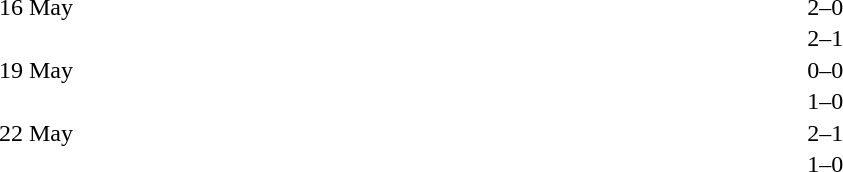<table cellspacing=1 width=70%>
<tr>
<th width=25%></th>
<th width=30%></th>
<th width=15%></th>
<th width=30%></th>
</tr>
<tr>
<td>16 May</td>
<td align=right></td>
<td align=center>2–0</td>
<td></td>
</tr>
<tr>
<td></td>
<td align=right></td>
<td align=center>2–1</td>
<td></td>
</tr>
<tr>
<td>19 May</td>
<td align=right></td>
<td align=center>0–0</td>
<td></td>
</tr>
<tr>
<td></td>
<td align=right></td>
<td align=center>1–0</td>
<td></td>
</tr>
<tr>
<td>22 May</td>
<td align=right></td>
<td align=center>2–1</td>
<td></td>
</tr>
<tr>
<td></td>
<td align=right></td>
<td align=center>1–0</td>
<td></td>
</tr>
</table>
